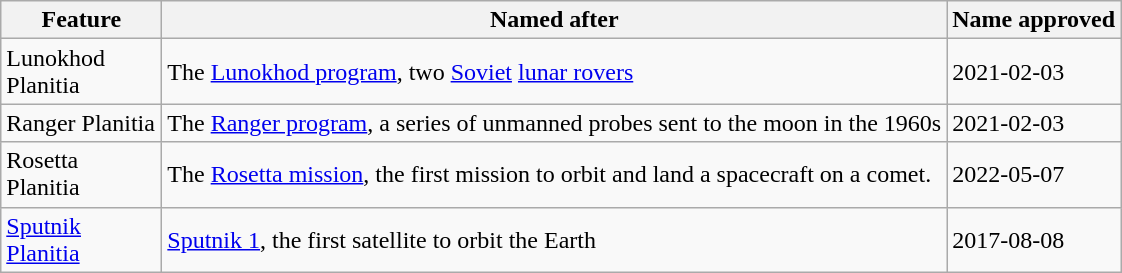<table class="wikitable">
<tr>
<th width=100>Feature</th>
<th>Named after</th>
<th>Name approved<br></th>
</tr>
<tr>
<td>Lunokhod Planitia</td>
<td>The <a href='#'>Lunokhod program</a>, two <a href='#'>Soviet</a> <a href='#'>lunar rovers</a></td>
<td>2021-02-03</td>
</tr>
<tr>
<td>Ranger Planitia</td>
<td>The <a href='#'>Ranger program</a>, a series of unmanned probes sent to the moon in the 1960s</td>
<td>2021-02-03</td>
</tr>
<tr>
<td>Rosetta Planitia</td>
<td>The <a href='#'>Rosetta mission</a>, the first mission to orbit and land a spacecraft on a comet.</td>
<td>2022-05-07</td>
</tr>
<tr>
<td><a href='#'>Sputnik Planitia</a></td>
<td><a href='#'>Sputnik 1</a>, the first satellite to orbit the Earth</td>
<td>2017-08-08</td>
</tr>
</table>
